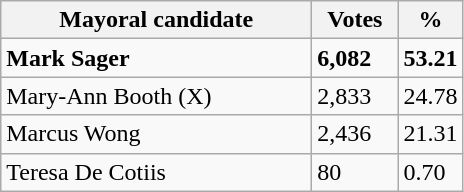<table class="wikitable">
<tr>
<th width="200px">Mayoral candidate</th>
<th width="50px">Votes</th>
<th width="30px">%</th>
</tr>
<tr>
<td><strong>Mark Sager</strong></td>
<td><strong>6,082</strong></td>
<td><strong>53.21</strong></td>
</tr>
<tr>
<td>Mary-Ann Booth (X)</td>
<td>2,833</td>
<td>24.78</td>
</tr>
<tr>
<td>Marcus Wong</td>
<td>2,436</td>
<td>21.31</td>
</tr>
<tr>
<td>Teresa De Cotiis</td>
<td>80</td>
<td>0.70</td>
</tr>
</table>
